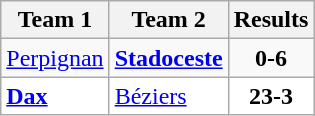<table class="wikitable">
<tr>
<th>Team 1</th>
<th>Team 2</th>
<th>Results</th>
</tr>
<tr>
<td><a href='#'>Perpignan</a></td>
<td><strong><a href='#'>Stadoceste</a></strong></td>
<td align="center"><strong>0-6</strong></td>
</tr>
<tr bgcolor="white">
<td><strong><a href='#'>Dax</a></strong></td>
<td><a href='#'>Béziers</a></td>
<td align="center"><strong>23-3</strong></td>
</tr>
</table>
